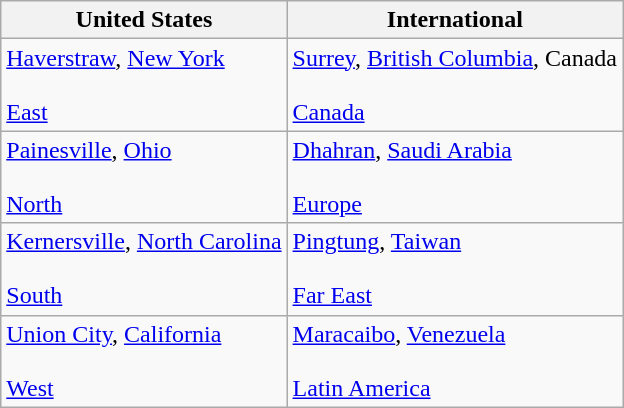<table class="wikitable">
<tr>
<th>United States</th>
<th>International</th>
</tr>
<tr>
<td> <a href='#'>Haverstraw</a>, <a href='#'>New York</a><br><br><a href='#'>East</a></td>
<td> <a href='#'>Surrey</a>, <a href='#'>British Columbia</a>, Canada<br><br><a href='#'>Canada</a></td>
</tr>
<tr>
<td> <a href='#'>Painesville</a>, <a href='#'>Ohio</a><br><br><a href='#'>North</a></td>
<td> <a href='#'>Dhahran</a>, <a href='#'>Saudi Arabia</a><br><br><a href='#'>Europe</a></td>
</tr>
<tr>
<td> <a href='#'>Kernersville</a>, <a href='#'>North Carolina</a><br><br><a href='#'>South</a></td>
<td> <a href='#'>Pingtung</a>, <a href='#'>Taiwan</a><br><br><a href='#'>Far East</a></td>
</tr>
<tr>
<td> <a href='#'>Union City</a>, <a href='#'>California</a><br><br><a href='#'>West</a></td>
<td> <a href='#'>Maracaibo</a>, <a href='#'>Venezuela</a><br> <br><a href='#'>Latin America</a></td>
</tr>
</table>
